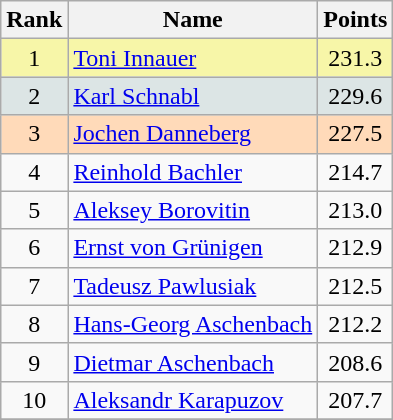<table class="wikitable sortable">
<tr>
<th align=Center>Rank</th>
<th>Name</th>
<th>Points</th>
</tr>
<tr style="background:#F7F6A8">
<td align=center>1</td>
<td> <a href='#'>Toni Innauer</a></td>
<td align=center>231.3</td>
</tr>
<tr style="background: #DCE5E5;">
<td align=center>2</td>
<td> <a href='#'>Karl Schnabl</a></td>
<td align=center>229.6</td>
</tr>
<tr style="background: #FFDAB9;">
<td align=center>3</td>
<td> <a href='#'>Jochen Danneberg</a></td>
<td align=center>227.5</td>
</tr>
<tr>
<td align=center>4</td>
<td> <a href='#'>Reinhold Bachler</a></td>
<td align=center>214.7</td>
</tr>
<tr>
<td align=center>5</td>
<td> <a href='#'>Aleksey Borovitin</a></td>
<td align=center>213.0</td>
</tr>
<tr>
<td align=center>6</td>
<td> <a href='#'>Ernst von Grünigen</a></td>
<td align=center>212.9</td>
</tr>
<tr>
<td align=center>7</td>
<td> <a href='#'>Tadeusz Pawlusiak</a></td>
<td align=center>212.5</td>
</tr>
<tr>
<td align=center>8</td>
<td> <a href='#'>Hans-Georg Aschenbach</a></td>
<td align=center>212.2</td>
</tr>
<tr>
<td align=center>9</td>
<td> <a href='#'>Dietmar Aschenbach</a></td>
<td align=center>208.6</td>
</tr>
<tr>
<td align=center>10</td>
<td> <a href='#'>Aleksandr Karapuzov</a></td>
<td align=center>207.7</td>
</tr>
<tr>
</tr>
</table>
